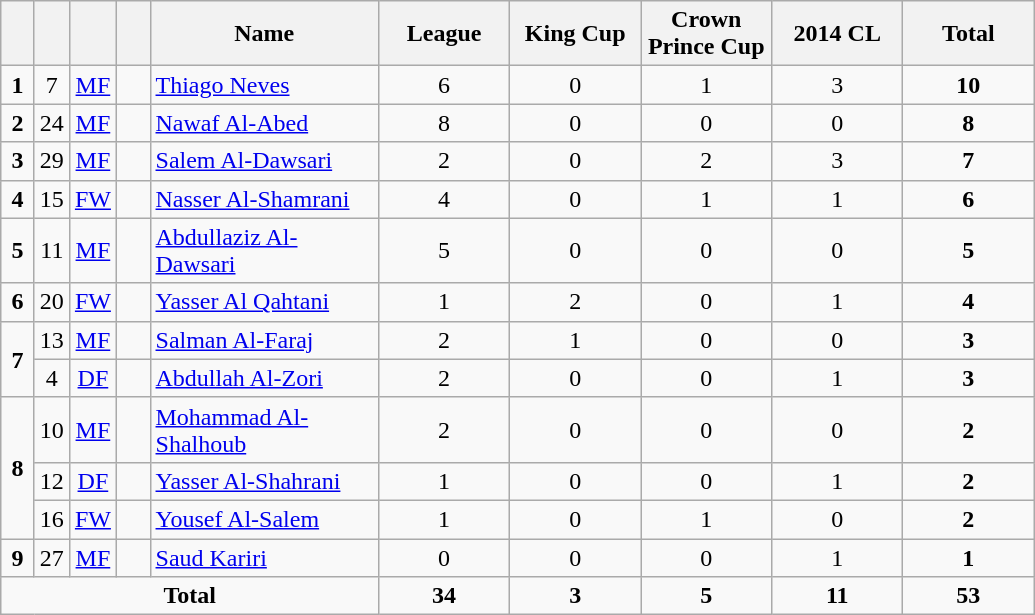<table class="wikitable" style="text-align:center">
<tr>
<th width=15></th>
<th width=15></th>
<th width=15></th>
<th width=15></th>
<th width=145>Name</th>
<th width=80><strong>League</strong></th>
<th width=80><strong>King Cup</strong></th>
<th width=80><strong>Crown Prince Cup</strong></th>
<th width=80><strong>2014 CL</strong></th>
<th width=80><strong>Total</strong></th>
</tr>
<tr>
<td><strong>1</strong></td>
<td>7</td>
<td><a href='#'>MF</a></td>
<td></td>
<td align=left><a href='#'>Thiago Neves</a></td>
<td>6</td>
<td>0</td>
<td>1</td>
<td>3</td>
<td><strong>10</strong></td>
</tr>
<tr>
<td><strong>2</strong></td>
<td>24</td>
<td><a href='#'>MF</a></td>
<td></td>
<td align=left><a href='#'>Nawaf Al-Abed</a></td>
<td>8</td>
<td>0</td>
<td>0</td>
<td>0</td>
<td><strong>8</strong></td>
</tr>
<tr>
<td><strong>3</strong></td>
<td>29</td>
<td><a href='#'>MF</a></td>
<td></td>
<td align=left><a href='#'>Salem Al-Dawsari</a></td>
<td>2</td>
<td>0</td>
<td>2</td>
<td>3</td>
<td><strong>7</strong></td>
</tr>
<tr>
<td><strong>4</strong></td>
<td>15</td>
<td><a href='#'>FW</a></td>
<td></td>
<td align=left><a href='#'>Nasser Al-Shamrani</a></td>
<td>4</td>
<td>0</td>
<td>1</td>
<td>1</td>
<td><strong>6</strong></td>
</tr>
<tr>
<td><strong>5</strong></td>
<td>11</td>
<td><a href='#'>MF</a></td>
<td></td>
<td align=left><a href='#'>Abdullaziz Al-Dawsari</a></td>
<td>5</td>
<td>0</td>
<td>0</td>
<td>0</td>
<td><strong>5</strong></td>
</tr>
<tr>
<td><strong>6</strong></td>
<td>20</td>
<td><a href='#'>FW</a></td>
<td></td>
<td align=left><a href='#'>Yasser Al Qahtani</a></td>
<td>1</td>
<td>2</td>
<td>0</td>
<td>1</td>
<td><strong>4</strong></td>
</tr>
<tr>
<td rowspan=2><strong>7</strong></td>
<td>13</td>
<td><a href='#'>MF</a></td>
<td></td>
<td align=left><a href='#'>Salman Al-Faraj</a></td>
<td>2</td>
<td>1</td>
<td>0</td>
<td>0</td>
<td><strong>3</strong></td>
</tr>
<tr>
<td>4</td>
<td><a href='#'>DF</a></td>
<td></td>
<td align=left><a href='#'>Abdullah Al-Zori</a></td>
<td>2</td>
<td>0</td>
<td>0</td>
<td>1</td>
<td><strong>3</strong></td>
</tr>
<tr>
<td rowspan=3><strong>8</strong></td>
<td>10</td>
<td><a href='#'>MF</a></td>
<td></td>
<td align=left><a href='#'>Mohammad Al-Shalhoub</a></td>
<td>2</td>
<td>0</td>
<td>0</td>
<td>0</td>
<td><strong>2</strong></td>
</tr>
<tr>
<td>12</td>
<td><a href='#'>DF</a></td>
<td></td>
<td align=left><a href='#'>Yasser Al-Shahrani</a></td>
<td>1</td>
<td>0</td>
<td>0</td>
<td>1</td>
<td><strong>2</strong></td>
</tr>
<tr>
<td>16</td>
<td><a href='#'>FW</a></td>
<td></td>
<td align=left><a href='#'>Yousef Al-Salem</a></td>
<td>1</td>
<td>0</td>
<td>1</td>
<td>0</td>
<td><strong>2</strong></td>
</tr>
<tr>
<td><strong>9</strong></td>
<td>27</td>
<td><a href='#'>MF</a></td>
<td></td>
<td align=left><a href='#'>Saud Kariri</a></td>
<td>0</td>
<td>0</td>
<td>0</td>
<td>1</td>
<td><strong>1</strong></td>
</tr>
<tr>
<td colspan=5><strong>Total</strong></td>
<td><strong>34</strong></td>
<td><strong>3</strong></td>
<td><strong>5</strong></td>
<td><strong>11</strong></td>
<td><strong>53</strong></td>
</tr>
</table>
